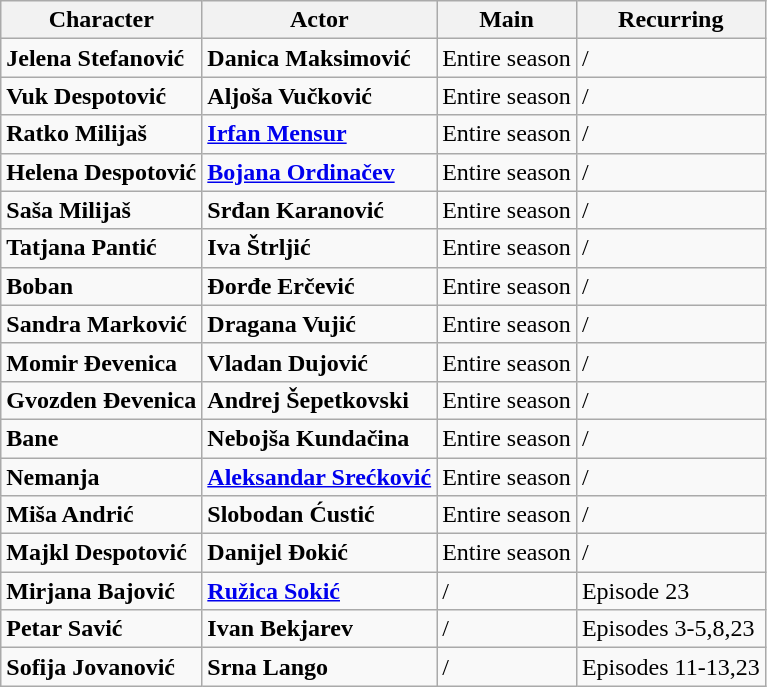<table class="wikitable sortable" border ="1">
<tr>
<th>Character</th>
<th>Actor</th>
<th>Main</th>
<th>Recurring</th>
</tr>
<tr>
<td><strong>Jelena Stefanović</strong></td>
<td><strong>Danica Maksimović</strong></td>
<td>Entire season</td>
<td>/</td>
</tr>
<tr>
<td><strong>Vuk Despotović</strong></td>
<td><strong>Aljoša Vučković</strong></td>
<td>Entire season</td>
<td>/</td>
</tr>
<tr>
<td><strong>Ratko Milijaš</strong></td>
<td><strong><a href='#'>Irfan Mensur</a></strong></td>
<td>Entire season</td>
<td>/</td>
</tr>
<tr>
<td><strong>Helena Despotović</strong></td>
<td><strong><a href='#'>Bojana Ordinačev</a></strong></td>
<td>Entire season</td>
<td>/</td>
</tr>
<tr>
<td><strong>Saša Milijaš</strong></td>
<td><strong>Srđan Karanović</strong></td>
<td>Entire season</td>
<td>/</td>
</tr>
<tr>
<td><strong>Tatjana Pantić</strong></td>
<td><strong>Iva Štrljić</strong></td>
<td>Entire season</td>
<td>/</td>
</tr>
<tr>
<td><strong>Boban</strong></td>
<td><strong>Đorđe Erčević</strong></td>
<td>Entire season</td>
<td>/</td>
</tr>
<tr>
<td><strong>Sandra Marković</strong></td>
<td><strong>Dragana Vujić</strong></td>
<td>Entire season</td>
<td>/</td>
</tr>
<tr>
<td><strong>Momir Đevenica</strong></td>
<td><strong>Vladan Dujović</strong></td>
<td>Entire season</td>
<td>/</td>
</tr>
<tr>
<td><strong>Gvozden Đevenica</strong></td>
<td><strong>Andrej Šepetkovski</strong></td>
<td>Entire season</td>
<td>/</td>
</tr>
<tr>
<td><strong>Bane</strong></td>
<td><strong>Nebojša Kundačina</strong></td>
<td>Entire season</td>
<td>/</td>
</tr>
<tr>
<td><strong>Nemanja</strong></td>
<td><strong><a href='#'>Aleksandar Srećković</a></strong></td>
<td>Entire season</td>
<td>/</td>
</tr>
<tr>
<td><strong>Miša Andrić</strong></td>
<td><strong>Slobodan Ćustić</strong></td>
<td>Entire season</td>
<td>/</td>
</tr>
<tr>
<td><strong>Majkl Despotović</strong></td>
<td><strong>Danijel Đokić</strong></td>
<td>Entire season</td>
<td>/</td>
</tr>
<tr>
<td><strong>Mirjana Bajović</strong></td>
<td><strong><a href='#'>Ružica Sokić</a></strong></td>
<td>/</td>
<td>Episode 23</td>
</tr>
<tr>
<td><strong>Petar Savić</strong></td>
<td><strong>Ivan Bekjarev</strong></td>
<td>/</td>
<td>Episodes 3-5,8,23</td>
</tr>
<tr>
<td><strong>Sofija Jovanović</strong></td>
<td><strong>Srna Lango</strong></td>
<td>/</td>
<td>Episodes 11-13,23</td>
</tr>
</table>
